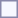<table style="border:1px solid #8888aa; background-color:#f7f8ff; padding:5px; font-size:95%; margin: 0px 12px 12px 0px;">
<tr style="text-align:center;">
</tr>
</table>
